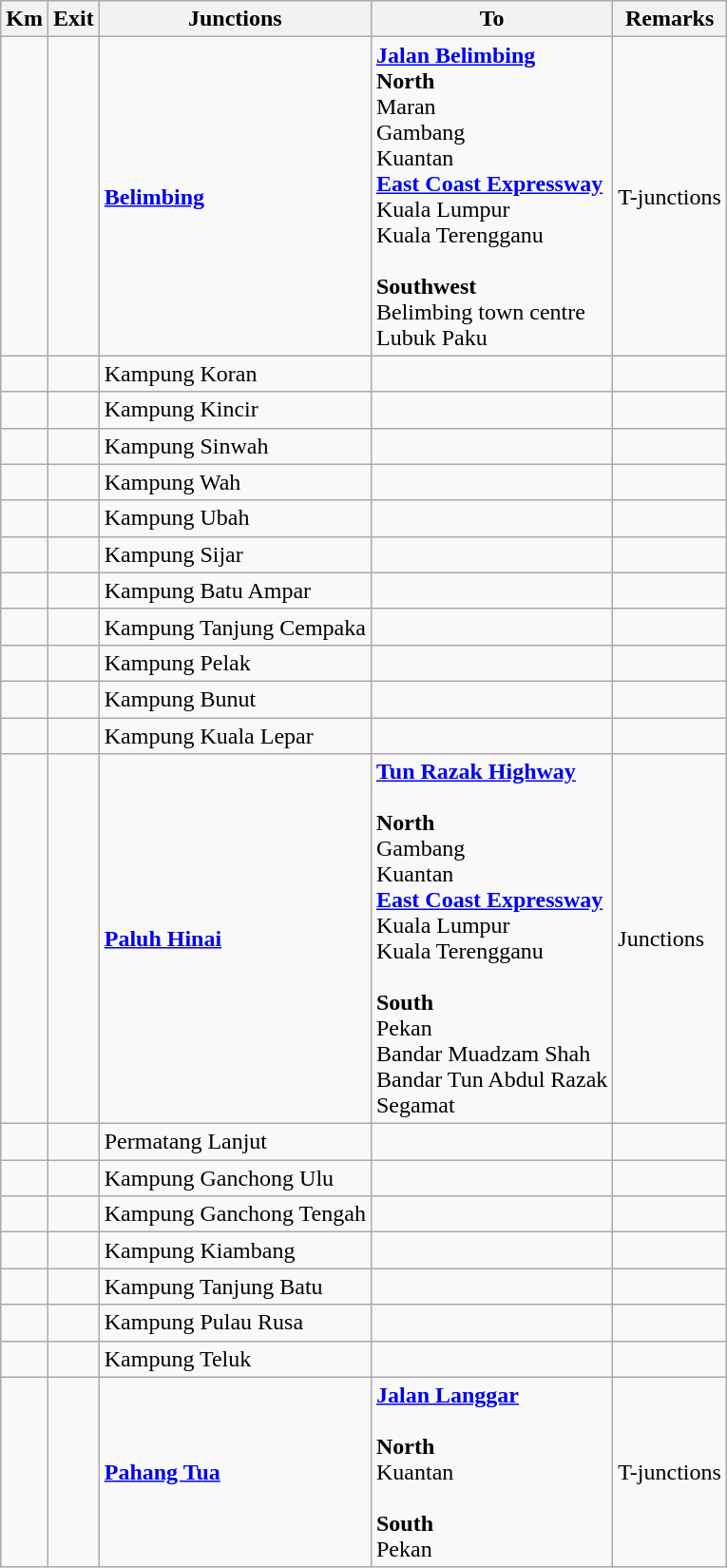<table class="wikitable">
<tr>
<th>Km</th>
<th>Exit</th>
<th>Junctions</th>
<th>To</th>
<th>Remarks</th>
</tr>
<tr>
<td></td>
<td></td>
<td><strong><a href='#'>Belimbing</a></strong></td>
<td> <strong><a href='#'>Jalan Belimbing</a></strong><br><strong>North</strong><br> Maran<br> Gambang<br> Kuantan<br>  <strong><a href='#'>East Coast Expressway</a></strong><br>Kuala Lumpur<br>Kuala Terengganu<br><br><strong>Southwest</strong><br>Belimbing town centre<br>Lubuk Paku</td>
<td>T-junctions</td>
</tr>
<tr>
<td></td>
<td></td>
<td>Kampung Koran</td>
<td></td>
<td></td>
</tr>
<tr>
<td></td>
<td></td>
<td>Kampung Kincir</td>
<td></td>
<td></td>
</tr>
<tr>
<td></td>
<td></td>
<td>Kampung Sinwah</td>
<td></td>
<td></td>
</tr>
<tr>
<td></td>
<td></td>
<td>Kampung Wah</td>
<td></td>
<td></td>
</tr>
<tr>
<td></td>
<td></td>
<td>Kampung Ubah</td>
<td></td>
<td></td>
</tr>
<tr>
<td></td>
<td></td>
<td>Kampung Sijar</td>
<td></td>
<td></td>
</tr>
<tr>
<td></td>
<td></td>
<td>Kampung Batu Ampar</td>
<td></td>
<td></td>
</tr>
<tr>
<td></td>
<td></td>
<td>Kampung Tanjung Cempaka</td>
<td></td>
<td></td>
</tr>
<tr>
<td></td>
<td></td>
<td>Kampung Pelak</td>
<td></td>
<td></td>
</tr>
<tr>
<td></td>
<td></td>
<td>Kampung Bunut</td>
<td></td>
<td></td>
</tr>
<tr>
<td></td>
<td></td>
<td>Kampung Kuala Lepar</td>
<td></td>
<td></td>
</tr>
<tr>
<td></td>
<td></td>
<td><strong><a href='#'>Paluh Hinai</a></strong></td>
<td>  <strong><a href='#'>Tun Razak Highway</a></strong><br><br><strong>North</strong><br>Gambang<br>Kuantan<br>  <strong><a href='#'>East Coast Expressway</a></strong><br>Kuala Lumpur<br>Kuala Terengganu<br><br><strong>South</strong><br> Pekan<br>Bandar Muadzam Shah<br>Bandar Tun Abdul Razak<br>Segamat</td>
<td>Junctions</td>
</tr>
<tr>
<td></td>
<td></td>
<td>Permatang Lanjut</td>
<td></td>
<td></td>
</tr>
<tr>
<td></td>
<td></td>
<td>Kampung Ganchong Ulu</td>
<td></td>
<td></td>
</tr>
<tr>
<td></td>
<td></td>
<td>Kampung Ganchong Tengah</td>
<td></td>
<td></td>
</tr>
<tr>
<td></td>
<td></td>
<td>Kampung Kiambang</td>
<td></td>
<td></td>
</tr>
<tr>
<td></td>
<td></td>
<td>Kampung Tanjung Batu</td>
<td></td>
<td></td>
</tr>
<tr>
<td></td>
<td></td>
<td>Kampung Pulau Rusa</td>
<td></td>
<td></td>
</tr>
<tr>
<td></td>
<td></td>
<td>Kampung Teluk</td>
<td></td>
<td></td>
</tr>
<tr>
<td></td>
<td></td>
<td><strong><a href='#'>Pahang Tua</a></strong></td>
<td> <strong><a href='#'>Jalan Langgar</a></strong><br><br><strong>North</strong><br>  Kuantan<br><br><strong>South</strong><br>  Pekan</td>
<td>T-junctions</td>
</tr>
</table>
